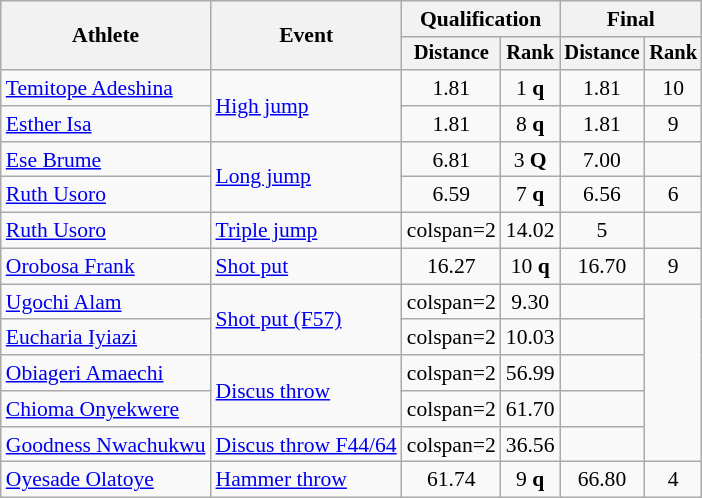<table class="wikitable" style="font-size:90%; text-align:center">
<tr>
<th rowspan=2>Athlete</th>
<th rowspan=2>Event</th>
<th colspan=2>Qualification</th>
<th colspan=2>Final</th>
</tr>
<tr style="font-size:95%">
<th>Distance</th>
<th>Rank</th>
<th>Distance</th>
<th>Rank</th>
</tr>
<tr>
<td align=left><a href='#'>Temitope Adeshina</a></td>
<td align=left rowspan=2><a href='#'>High jump</a></td>
<td>1.81</td>
<td>1 <strong>q</strong></td>
<td>1.81</td>
<td>10</td>
</tr>
<tr>
<td align=left><a href='#'>Esther Isa</a></td>
<td>1.81</td>
<td>8 <strong>q</strong></td>
<td>1.81</td>
<td>9</td>
</tr>
<tr>
<td align=left><a href='#'>Ese Brume</a></td>
<td align=left rowspan=2><a href='#'>Long jump</a></td>
<td>6.81</td>
<td>3 <strong>Q</strong></td>
<td>7.00</td>
<td></td>
</tr>
<tr>
<td align=left><a href='#'>Ruth Usoro</a></td>
<td>6.59</td>
<td>7 <strong>q</strong></td>
<td>6.56</td>
<td>6</td>
</tr>
<tr>
<td align=left><a href='#'>Ruth Usoro</a></td>
<td align=left rowspan=1><a href='#'>Triple jump</a></td>
<td>colspan=2 </td>
<td>14.02</td>
<td>5</td>
</tr>
<tr>
<td align=left><a href='#'>Orobosa Frank</a></td>
<td align=left rowspan=1><a href='#'>Shot put</a></td>
<td>16.27</td>
<td>10 <strong>q</strong></td>
<td>16.70</td>
<td>9</td>
</tr>
<tr>
<td align=left><a href='#'>Ugochi Alam</a></td>
<td align=left rowspan=2><a href='#'>Shot put (F57)</a></td>
<td>colspan=2 </td>
<td>9.30</td>
<td></td>
</tr>
<tr>
<td align=left><a href='#'>Eucharia Iyiazi</a></td>
<td>colspan=2 </td>
<td>10.03</td>
<td></td>
</tr>
<tr>
<td align=left><a href='#'>Obiageri Amaechi</a></td>
<td align=left rowspan=2><a href='#'>Discus throw</a></td>
<td>colspan=2 </td>
<td>56.99</td>
<td></td>
</tr>
<tr>
<td align=left><a href='#'>Chioma Onyekwere</a></td>
<td>colspan=2 </td>
<td>61.70</td>
<td></td>
</tr>
<tr>
<td align=left><a href='#'>Goodness Nwachukwu</a></td>
<td align=left><a href='#'>Discus throw F44/64</a></td>
<td>colspan=2 </td>
<td>36.56</td>
<td></td>
</tr>
<tr>
<td align=left><a href='#'>Oyesade Olatoye</a></td>
<td align=left rowspan=1><a href='#'>Hammer throw</a></td>
<td>61.74</td>
<td>9 <strong>q</strong></td>
<td>66.80</td>
<td>4</td>
</tr>
</table>
